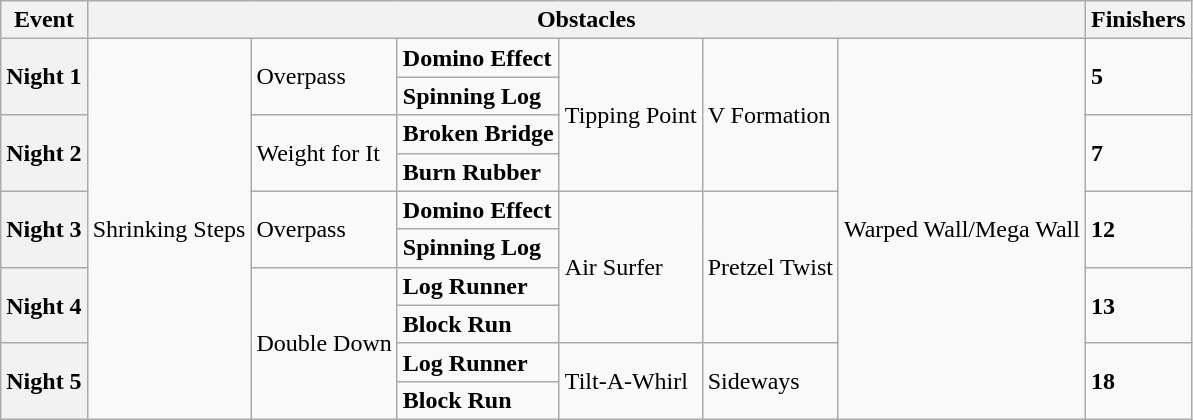<table class="wikitable">
<tr>
<th>Event</th>
<th colspan="6">Obstacles</th>
<th>Finishers</th>
</tr>
<tr>
<th rowspan="2">Night 1</th>
<td rowspan="10">Shrinking Steps</td>
<td rowspan="2">Overpass</td>
<td><strong>Domino Effect</strong></td>
<td rowspan="4">Tipping Point</td>
<td rowspan="4">V Formation</td>
<td rowspan="10">Warped Wall/Mega Wall</td>
<td rowspan="2"><strong>5</strong></td>
</tr>
<tr>
<td><strong>Spinning Log</strong></td>
</tr>
<tr>
<th rowspan="2">Night 2</th>
<td rowspan="2">Weight for It</td>
<td><strong>Broken Bridge</strong></td>
<td rowspan="2"><strong>7</strong></td>
</tr>
<tr>
<td><strong>Burn Rubber</strong></td>
</tr>
<tr>
<th rowspan="2">Night 3</th>
<td rowspan="2">Overpass</td>
<td><strong>Domino Effect</strong></td>
<td rowspan="4">Air Surfer</td>
<td rowspan="4">Pretzel Twist</td>
<td rowspan="2"><strong>12</strong></td>
</tr>
<tr>
<td><strong>Spinning Log</strong></td>
</tr>
<tr>
<th rowspan="2">Night 4</th>
<td rowspan="4">Double Down</td>
<td><strong>Log Runner</strong></td>
<td rowspan="2"><strong>13</strong></td>
</tr>
<tr>
<td><strong>Block Run</strong></td>
</tr>
<tr>
<th rowspan="2">Night 5</th>
<td><strong>Log Runner</strong></td>
<td rowspan="2">Tilt-A-Whirl</td>
<td rowspan="2">Sideways</td>
<td rowspan="2"><strong>18</strong></td>
</tr>
<tr>
<td><strong>Block Run</strong></td>
</tr>
</table>
